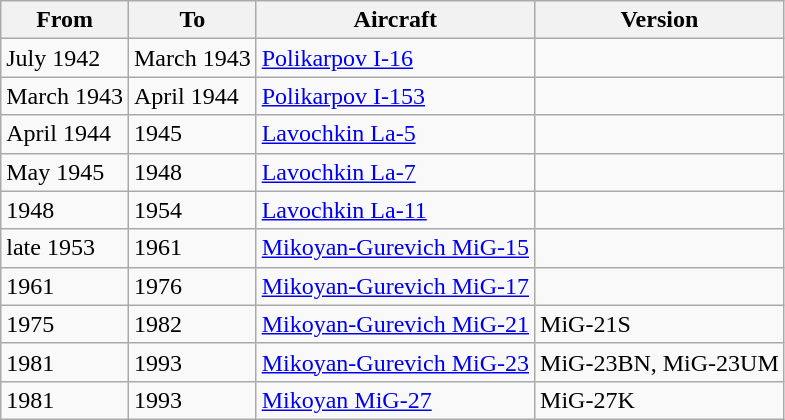<table class="wikitable">
<tr>
<th>From</th>
<th>To</th>
<th>Aircraft</th>
<th>Version</th>
</tr>
<tr>
<td>July 1942</td>
<td>March 1943</td>
<td><a href='#'>Polikarpov I-16</a></td>
<td></td>
</tr>
<tr>
<td>March 1943</td>
<td>April 1944</td>
<td><a href='#'>Polikarpov I-153</a></td>
<td></td>
</tr>
<tr>
<td>April 1944</td>
<td>1945</td>
<td><a href='#'>Lavochkin La-5</a></td>
<td></td>
</tr>
<tr>
<td>May 1945</td>
<td>1948</td>
<td><a href='#'>Lavochkin La-7</a></td>
<td></td>
</tr>
<tr>
<td>1948</td>
<td>1954</td>
<td><a href='#'>Lavochkin La-11</a></td>
<td></td>
</tr>
<tr>
<td>late 1953</td>
<td>1961</td>
<td><a href='#'>Mikoyan-Gurevich MiG-15</a></td>
<td></td>
</tr>
<tr>
<td>1961</td>
<td>1976</td>
<td><a href='#'>Mikoyan-Gurevich MiG-17</a></td>
<td></td>
</tr>
<tr>
<td>1975</td>
<td>1982</td>
<td><a href='#'>Mikoyan-Gurevich MiG-21</a></td>
<td>MiG-21S</td>
</tr>
<tr>
<td>1981</td>
<td>1993</td>
<td><a href='#'>Mikoyan-Gurevich MiG-23</a></td>
<td>MiG-23BN, MiG-23UM</td>
</tr>
<tr>
<td>1981</td>
<td>1993</td>
<td><a href='#'>Mikoyan MiG-27</a></td>
<td>MiG-27K</td>
</tr>
</table>
